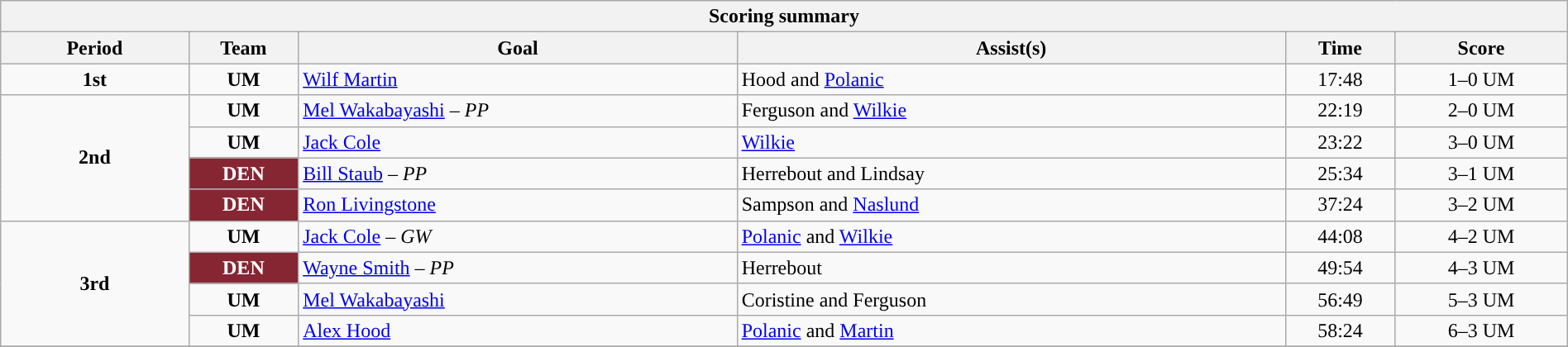<table style="width:100%;" class="wikitable">
<tr>
<th colspan=6>Scoring summary</th>
</tr>
<tr>
<th style="width:12%;">Period</th>
<th style="width:7%;">Team</th>
<th style="width:28%;">Goal</th>
<th style="width:35%;">Assist(s)</th>
<th style="width:7%;">Time</th>
<th style="width:11%;">Score</th>
</tr>
<tr>
<td style="text-align:center;" rowspan="1"><strong>1st</strong></td>
<td align=center><strong>UM</strong></td>
<td><a href='#'>Wilf Martin</a></td>
<td>Hood and <a href='#'>Polanic</a></td>
<td align=center>17:48</td>
<td align=center>1–0 UM</td>
</tr>
<tr>
<td style="text-align:center;" rowspan="4"><strong>2nd</strong></td>
<td align=center><strong>UM</strong></td>
<td><a href='#'>Mel Wakabayashi</a> – <em>PP</em></td>
<td>Ferguson and <a href='#'>Wilkie</a></td>
<td align=center>22:19</td>
<td align=center>2–0 UM</td>
</tr>
<tr>
<td align=center><strong>UM</strong></td>
<td><a href='#'>Jack Cole</a></td>
<td><a href='#'>Wilkie</a></td>
<td align=center>23:22</td>
<td align=center>3–0 UM</td>
</tr>
<tr>
<td align=center style="color:white; background:#862633; "><strong>DEN</strong></td>
<td><a href='#'>Bill Staub</a> – <em>PP</em></td>
<td>Herrebout and Lindsay</td>
<td align=center>25:34</td>
<td align=center>3–1 UM</td>
</tr>
<tr>
<td align=center style="color:white; background:#862633; "><strong>DEN</strong></td>
<td><a href='#'>Ron Livingstone</a></td>
<td>Sampson and <a href='#'>Naslund</a></td>
<td align=center>37:24</td>
<td align=center>3–2 UM</td>
</tr>
<tr>
<td style="text-align:center;" rowspan="4"><strong>3rd</strong></td>
<td align=center><strong>UM</strong></td>
<td><a href='#'>Jack Cole</a> – <em>GW</em></td>
<td><a href='#'>Polanic</a> and <a href='#'>Wilkie</a></td>
<td align=center>44:08</td>
<td align=center>4–2 UM</td>
</tr>
<tr>
<td align=center style="color:white; background:#862633; "><strong>DEN</strong></td>
<td><a href='#'>Wayne Smith</a> – <em>PP</em></td>
<td>Herrebout</td>
<td align=center>49:54</td>
<td align=center>4–3 UM</td>
</tr>
<tr>
<td align=center><strong>UM</strong></td>
<td><a href='#'>Mel Wakabayashi</a></td>
<td>Coristine and Ferguson</td>
<td align=center>56:49</td>
<td align=center>5–3 UM</td>
</tr>
<tr>
<td align=center><strong>UM</strong></td>
<td><a href='#'>Alex Hood</a></td>
<td><a href='#'>Polanic</a> and <a href='#'>Martin</a></td>
<td align=center>58:24</td>
<td align=center>6–3 UM</td>
</tr>
<tr>
</tr>
</table>
